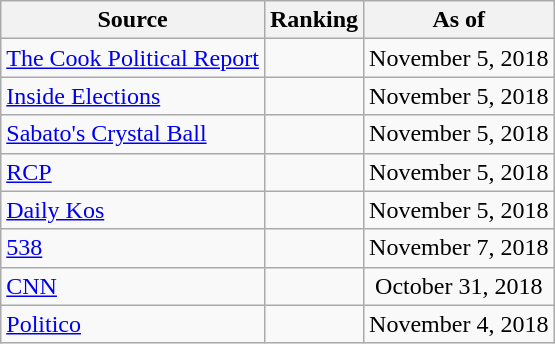<table class="wikitable" style="text-align:center">
<tr>
<th>Source</th>
<th>Ranking</th>
<th>As of</th>
</tr>
<tr>
<td align=left><a href='#'>The Cook Political Report</a></td>
<td></td>
<td>November 5, 2018</td>
</tr>
<tr>
<td align=left><a href='#'>Inside Elections</a></td>
<td></td>
<td>November 5, 2018</td>
</tr>
<tr>
<td align=left><a href='#'>Sabato's Crystal Ball</a></td>
<td></td>
<td>November 5, 2018</td>
</tr>
<tr>
<td align="left"><a href='#'>RCP</a></td>
<td></td>
<td>November 5, 2018</td>
</tr>
<tr>
<td align="left"><a href='#'>Daily Kos</a></td>
<td></td>
<td>November 5, 2018</td>
</tr>
<tr>
<td align="left"><a href='#'>538</a></td>
<td></td>
<td>November 7, 2018</td>
</tr>
<tr>
<td align="left"><a href='#'>CNN</a></td>
<td></td>
<td>October 31, 2018</td>
</tr>
<tr>
<td align="left"><a href='#'>Politico</a></td>
<td></td>
<td>November 4, 2018</td>
</tr>
</table>
